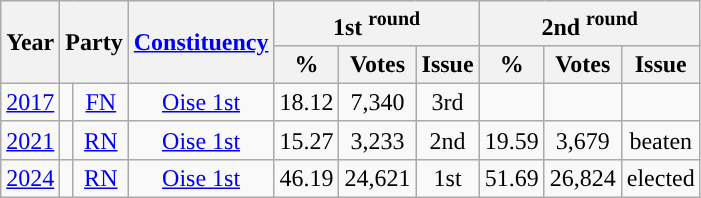<table class="wikitable" style="text-align:center">
<tr>
<th rowspan="2" scope="col">Year</th>
<th colspan="2" rowspan="2">Party</th>
<th rowspan="2"><a href='#'>Constituency</a></th>
<th colspan="3"><abbr>1st <sup>round</sup></abbr></th>
<th colspan="3"><abbr>2nd <sup>round</sup></abbr></th>
</tr>
<tr>
<th>%</th>
<th>Votes</th>
<th>Issue</th>
<th>%</th>
<th>Votes</th>
<th>Issue</th>
</tr>
<tr>
<td><a href='#'>2017</a></td>
<td style="color:inherit;background-color: "></td>
<td><a href='#'>FN</a></td>
<td><a href='#'>Oise 1st</a></td>
<td>18.12</td>
<td>7,340</td>
<td>3rd</td>
<td></td>
<td></td>
<td></td>
</tr>
<tr>
<td><a href='#'>2021</a></td>
<td style="color:inherit;background-color: "></td>
<td><a href='#'>RN</a></td>
<td><a href='#'>Oise 1st</a></td>
<td>15.27</td>
<td>3,233</td>
<td>2nd</td>
<td>19.59</td>
<td>3,679</td>
<td>beaten</td>
</tr>
<tr>
<td><a href='#'>2024</a></td>
<td style="color:inherit;background-color: "></td>
<td><a href='#'>RN</a></td>
<td><a href='#'>Oise 1st</a></td>
<td>46.19</td>
<td>24,621</td>
<td>1st</td>
<td>51.69</td>
<td>26,824</td>
<td>elected</td>
</tr>
</table>
